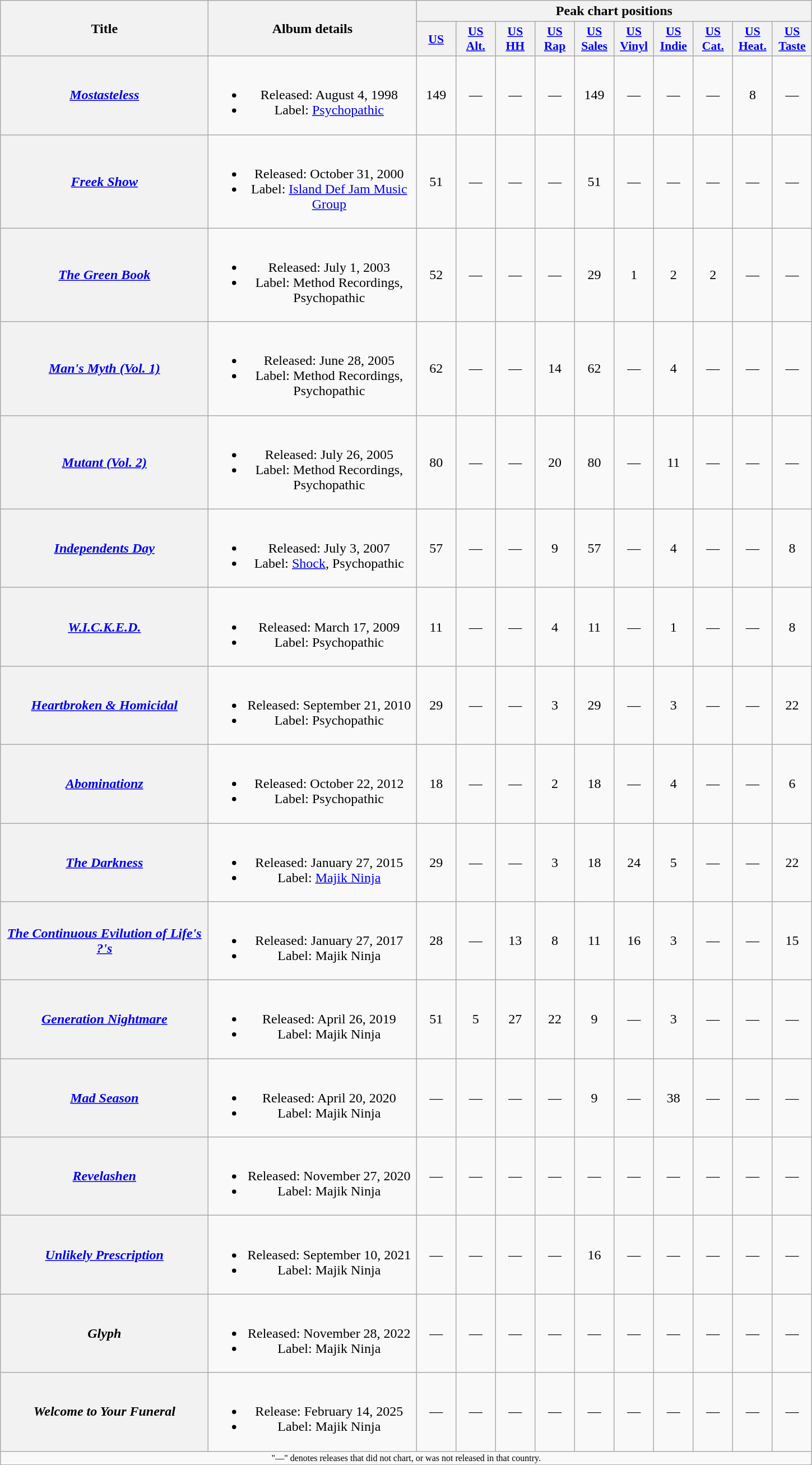<table class="wikitable plainrowheaders" style="text-align:center;">
<tr>
<th scope="col" rowspan="2" style="width:15em;">Title</th>
<th scope="col" rowspan="2" style="width:15em;">Album details</th>
<th scope="col" colspan="10">Peak chart positions</th>
</tr>
<tr>
<th scope="col" style="width:2.8em;font-size:90%;"><a href='#'>US</a><br></th>
<th scope="col" style="width:2.8em;font-size:90%;"><a href='#'>US Alt.</a><br></th>
<th scope="col" style="width:2.8em;font-size:90%;"><a href='#'>US HH</a><br></th>
<th scope="col" style="width:2.8em;font-size:90%;"><a href='#'>US Rap</a><br></th>
<th scope="col" style="width:2.8em;font-size:90%;"><a href='#'>US Sales</a><br></th>
<th scope="col" style="width:2.8em;font-size:90%;"><a href='#'>US Vinyl</a><br></th>
<th scope="col" style="width:2.8em;font-size:90%;"><a href='#'>US Indie</a><br></th>
<th scope="col" style="width:2.8em;font-size:90%;"><a href='#'>US Cat.</a><br></th>
<th scope="col" style="width:2.8em;font-size:90%;"><a href='#'>US Heat.</a><br></th>
<th scope="col" style="width:2.8em;font-size:90%;"><a href='#'>US Taste</a><br></th>
</tr>
<tr>
<th scope="row"><em><a href='#'>Mostasteless</a></em></th>
<td><br><ul><li>Released: August 4, 1998</li><li>Label: <a href='#'>Psychopathic</a></li></ul></td>
<td>149</td>
<td>—</td>
<td>—</td>
<td>—</td>
<td>149</td>
<td>—</td>
<td>—</td>
<td>—</td>
<td>8</td>
<td>—</td>
</tr>
<tr>
<th scope="row"><em><a href='#'>Freek Show</a></em></th>
<td><br><ul><li>Released: October 31, 2000</li><li>Label: <a href='#'>Island Def Jam Music Group</a></li></ul></td>
<td>51</td>
<td>—</td>
<td>—</td>
<td>—</td>
<td>51</td>
<td>—</td>
<td>—</td>
<td>—</td>
<td>—</td>
<td>—</td>
</tr>
<tr>
<th scope="row"><em><a href='#'>The Green Book</a></em></th>
<td><br><ul><li>Released: July 1, 2003</li><li>Label: Method Recordings, Psychopathic</li></ul></td>
<td>52</td>
<td>—</td>
<td>—</td>
<td>—</td>
<td>29</td>
<td>1</td>
<td>2</td>
<td>2</td>
<td>—</td>
<td>—</td>
</tr>
<tr>
<th scope="row"><em><a href='#'>Man's Myth (Vol. 1)</a></em></th>
<td><br><ul><li>Released: June 28, 2005</li><li>Label: Method Recordings, Psychopathic</li></ul></td>
<td>62</td>
<td>—</td>
<td>—</td>
<td>14</td>
<td>62</td>
<td>—</td>
<td>4</td>
<td>—</td>
<td>—</td>
<td>—</td>
</tr>
<tr>
<th scope="row"><em><a href='#'>Mutant (Vol. 2)</a></em></th>
<td><br><ul><li>Released: July 26, 2005</li><li>Label: Method Recordings, Psychopathic</li></ul></td>
<td>80</td>
<td>—</td>
<td>—</td>
<td>20</td>
<td>80</td>
<td>—</td>
<td>11</td>
<td>—</td>
<td>—</td>
<td>—</td>
</tr>
<tr>
<th scope="row"><em><a href='#'>Independents Day</a></em></th>
<td><br><ul><li>Released: July 3, 2007</li><li>Label: <a href='#'>Shock</a>, Psychopathic</li></ul></td>
<td>57</td>
<td>—</td>
<td>—</td>
<td>9</td>
<td>57</td>
<td>—</td>
<td>4</td>
<td>—</td>
<td>—</td>
<td>8</td>
</tr>
<tr>
<th scope="row"><em><a href='#'>W.I.C.K.E.D.</a></em></th>
<td><br><ul><li>Released: March 17, 2009</li><li>Label: Psychopathic</li></ul></td>
<td>11</td>
<td>—</td>
<td>—</td>
<td>4</td>
<td>11</td>
<td>—</td>
<td>1</td>
<td>—</td>
<td>—</td>
<td>8</td>
</tr>
<tr>
<th scope="row"><em><a href='#'>Heartbroken & Homicidal</a></em></th>
<td><br><ul><li>Released: September 21, 2010</li><li>Label: Psychopathic</li></ul></td>
<td>29</td>
<td>—</td>
<td>—</td>
<td>3</td>
<td>29</td>
<td>—</td>
<td>3</td>
<td>—</td>
<td>—</td>
<td>22</td>
</tr>
<tr>
<th scope="row"><em><a href='#'>Abominationz</a></em></th>
<td><br><ul><li>Released: October 22, 2012</li><li>Label: Psychopathic</li></ul></td>
<td>18</td>
<td>—</td>
<td>—</td>
<td>2</td>
<td>18</td>
<td>—</td>
<td>4</td>
<td>—</td>
<td>—</td>
<td>6</td>
</tr>
<tr>
<th scope="row"><em><a href='#'>The Darkness</a></em></th>
<td><br><ul><li>Released: January 27, 2015</li><li>Label: <a href='#'>Majik Ninja</a></li></ul></td>
<td>29</td>
<td>—</td>
<td>—</td>
<td>3</td>
<td>18</td>
<td>24</td>
<td>5</td>
<td>—</td>
<td>—</td>
<td>22</td>
</tr>
<tr>
<th scope="row"><em><a href='#'>The Continuous Evilution of Life's ?'s</a></em></th>
<td><br><ul><li>Released: January 27, 2017</li><li>Label: Majik Ninja</li></ul></td>
<td>28</td>
<td>—</td>
<td>13</td>
<td>8</td>
<td>11</td>
<td>16</td>
<td>3</td>
<td>—</td>
<td>—</td>
<td>15</td>
</tr>
<tr>
<th scope="row"><em><a href='#'>Generation Nightmare</a></em></th>
<td><br><ul><li>Released: April 26, 2019</li><li>Label: Majik Ninja</li></ul></td>
<td>51</td>
<td>5</td>
<td>27</td>
<td>22</td>
<td>9</td>
<td>—</td>
<td>3</td>
<td>—</td>
<td>—</td>
<td>—</td>
</tr>
<tr>
<th scope="row"><em><a href='#'>Mad Season</a></em></th>
<td><br><ul><li>Released: April 20, 2020</li><li>Label: Majik Ninja</li></ul></td>
<td>—</td>
<td>—</td>
<td>—</td>
<td>—</td>
<td>9</td>
<td>—</td>
<td>38</td>
<td>—</td>
<td>—</td>
<td>—</td>
</tr>
<tr>
<th scope="row"><em><a href='#'>Revelashen</a></em></th>
<td><br><ul><li>Released: November 27, 2020</li><li>Label: Majik Ninja</li></ul></td>
<td>—</td>
<td>—</td>
<td>—</td>
<td>—</td>
<td>—</td>
<td>—</td>
<td>—</td>
<td>—</td>
<td>—</td>
<td>—</td>
</tr>
<tr>
<th scope="row"><em><a href='#'>Unlikely Prescription</a></em></th>
<td><br><ul><li>Released: September 10, 2021</li><li>Label: Majik Ninja</li></ul></td>
<td>—</td>
<td>—</td>
<td>—</td>
<td>—</td>
<td>16</td>
<td>—</td>
<td>—</td>
<td>—</td>
<td>—</td>
<td>—</td>
</tr>
<tr>
<th scope="row"><em>Glyph</em></th>
<td><br><ul><li>Released: November 28, 2022</li><li>Label: Majik Ninja</li></ul></td>
<td>—</td>
<td>—</td>
<td>—</td>
<td>—</td>
<td>—</td>
<td>—</td>
<td>—</td>
<td>—</td>
<td>—</td>
<td>—</td>
</tr>
<tr>
<th scope="row"><em>Welcome to Your Funeral</em></th>
<td><br><ul><li>Release: February 14, 2025</li><li>Label: Majik Ninja</li></ul></td>
<td>—</td>
<td>—</td>
<td>—</td>
<td>—</td>
<td>—</td>
<td>—</td>
<td>—</td>
<td>—</td>
<td>—</td>
<td>—</td>
</tr>
<tr>
<td colspan="12" style="text-align:center; font-size:8pt;">"—" denotes releases that did not chart, or was not released in that country.</td>
</tr>
</table>
